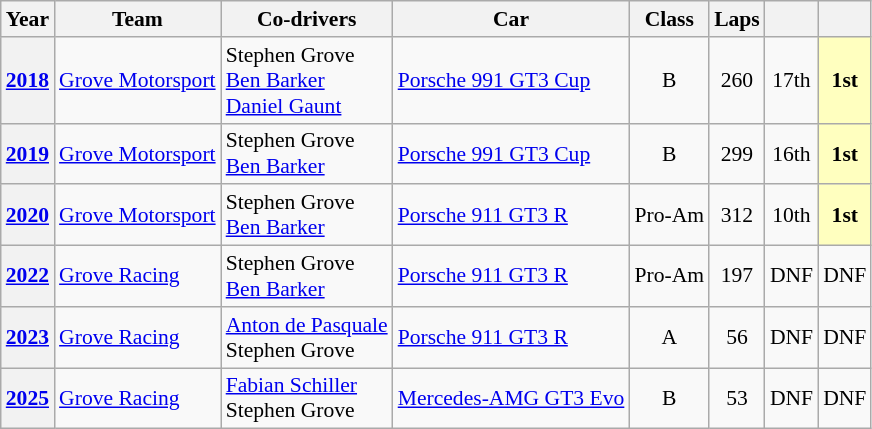<table class="wikitable" style="font-size:90%">
<tr>
<th>Year</th>
<th>Team</th>
<th>Co-drivers</th>
<th>Car</th>
<th>Class</th>
<th>Laps</th>
<th></th>
<th></th>
</tr>
<tr style="text-align:center;">
<th><a href='#'>2018</a></th>
<td align="left"> <a href='#'>Grove Motorsport</a></td>
<td align="left"> Stephen Grove<br> <a href='#'>Ben Barker</a><br> <a href='#'>Daniel Gaunt</a></td>
<td align="left"><a href='#'>Porsche 991 GT3 Cup</a></td>
<td>B</td>
<td>260</td>
<td>17th</td>
<td style="background:#ffffbf;"><strong>1st</strong></td>
</tr>
<tr style="text-align:center;">
<th><a href='#'>2019</a></th>
<td align="left"> <a href='#'>Grove Motorsport</a></td>
<td align="left"> Stephen Grove<br> <a href='#'>Ben Barker</a></td>
<td align="left"><a href='#'>Porsche 991 GT3 Cup</a></td>
<td>B</td>
<td>299</td>
<td>16th</td>
<td style="background:#ffffbf;"><strong>1st</strong></td>
</tr>
<tr style="text-align:center;">
<th><a href='#'>2020</a></th>
<td align="left"> <a href='#'>Grove Motorsport</a></td>
<td align="left"> Stephen Grove<br> <a href='#'>Ben Barker</a></td>
<td align="left"><a href='#'>Porsche 911 GT3 R</a></td>
<td>Pro-Am</td>
<td>312</td>
<td>10th</td>
<td style="background:#ffffbf;"><strong>1st</strong></td>
</tr>
<tr style="text-align:center;">
<th><a href='#'>2022</a></th>
<td align="left"> <a href='#'>Grove Racing</a></td>
<td align="left"> Stephen Grove<br> <a href='#'>Ben Barker</a></td>
<td align="left"><a href='#'>Porsche 911 GT3 R</a></td>
<td>Pro-Am</td>
<td>197</td>
<td>DNF</td>
<td>DNF</td>
</tr>
<tr>
<th><a href='#'>2023</a></th>
<td> <a href='#'>Grove Racing</a></td>
<td> <a href='#'>Anton de Pasquale</a><br> Stephen Grove</td>
<td><a href='#'>Porsche 911 GT3 R</a></td>
<td align=center>A</td>
<td align=center>56</td>
<td align=center>DNF</td>
<td align=center>DNF</td>
</tr>
<tr>
<th><a href='#'>2025</a></th>
<td> <a href='#'>Grove Racing</a></td>
<td> <a href='#'>Fabian Schiller</a><br> Stephen Grove</td>
<td><a href='#'>Mercedes-AMG GT3 Evo</a></td>
<td align=center>B</td>
<td align=center>53</td>
<td align=center>DNF</td>
<td align=center>DNF</td>
</tr>
</table>
